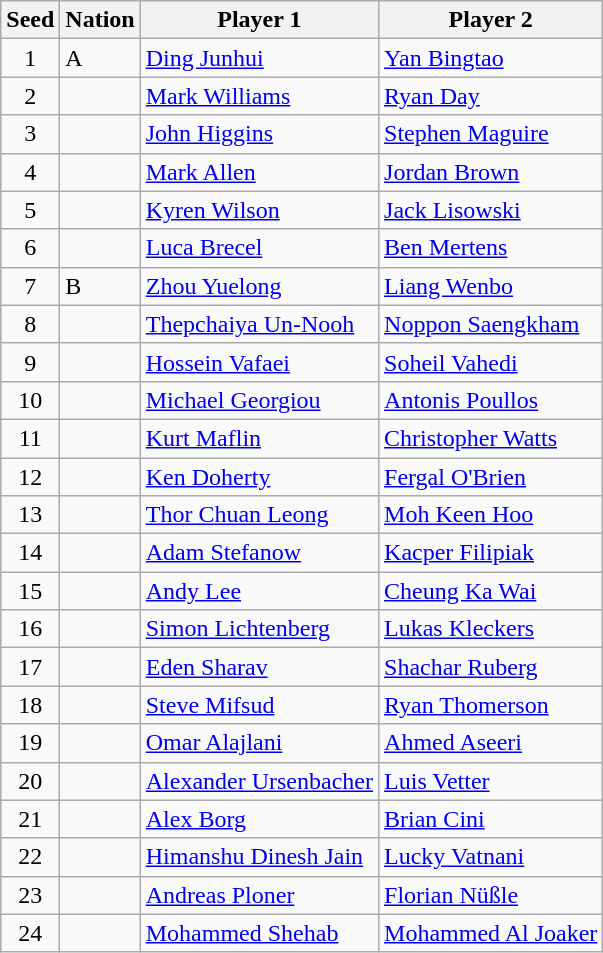<table class="wikitable sortable">
<tr>
<th>Seed</th>
<th>Nation</th>
<th>Player 1</th>
<th>Player 2</th>
</tr>
<tr>
<td align=center>1</td>
<td> A</td>
<td><a href='#'>Ding Junhui</a></td>
<td><a href='#'>Yan Bingtao</a></td>
</tr>
<tr>
<td align=center>2</td>
<td></td>
<td><a href='#'>Mark Williams</a></td>
<td><a href='#'>Ryan Day</a></td>
</tr>
<tr>
<td align=center>3</td>
<td></td>
<td><a href='#'>John Higgins</a></td>
<td><a href='#'>Stephen Maguire</a></td>
</tr>
<tr>
<td align=center>4</td>
<td></td>
<td><a href='#'>Mark Allen</a></td>
<td><a href='#'>Jordan Brown</a></td>
</tr>
<tr>
<td align=center>5</td>
<td></td>
<td><a href='#'>Kyren Wilson</a></td>
<td><a href='#'>Jack Lisowski</a></td>
</tr>
<tr>
<td align=center>6</td>
<td></td>
<td><a href='#'>Luca Brecel</a></td>
<td><a href='#'>Ben Mertens</a></td>
</tr>
<tr>
<td align=center>7</td>
<td> B</td>
<td><a href='#'>Zhou Yuelong</a></td>
<td><a href='#'>Liang Wenbo</a></td>
</tr>
<tr>
<td align=center>8</td>
<td></td>
<td><a href='#'>Thepchaiya Un-Nooh</a></td>
<td><a href='#'>Noppon Saengkham</a></td>
</tr>
<tr>
<td align=center>9</td>
<td></td>
<td><a href='#'>Hossein Vafaei</a></td>
<td><a href='#'>Soheil Vahedi</a></td>
</tr>
<tr>
<td align=center>10</td>
<td></td>
<td><a href='#'>Michael Georgiou</a></td>
<td><a href='#'>Antonis Poullos</a></td>
</tr>
<tr>
<td align=center>11</td>
<td></td>
<td><a href='#'>Kurt Maflin</a></td>
<td><a href='#'>Christopher Watts</a></td>
</tr>
<tr>
<td align=center>12</td>
<td></td>
<td><a href='#'>Ken Doherty</a></td>
<td><a href='#'>Fergal O'Brien</a></td>
</tr>
<tr>
<td align=center>13</td>
<td></td>
<td><a href='#'>Thor Chuan Leong</a></td>
<td><a href='#'>Moh Keen Hoo</a></td>
</tr>
<tr>
<td align=center>14</td>
<td></td>
<td><a href='#'>Adam Stefanow</a></td>
<td><a href='#'>Kacper Filipiak</a></td>
</tr>
<tr>
<td align=center>15</td>
<td></td>
<td><a href='#'>Andy Lee</a></td>
<td><a href='#'>Cheung Ka Wai</a></td>
</tr>
<tr>
<td align=center>16</td>
<td></td>
<td><a href='#'>Simon Lichtenberg</a></td>
<td><a href='#'>Lukas Kleckers</a></td>
</tr>
<tr>
<td align=center>17</td>
<td></td>
<td><a href='#'>Eden Sharav</a></td>
<td><a href='#'>Shachar Ruberg</a></td>
</tr>
<tr>
<td align=center>18</td>
<td></td>
<td><a href='#'>Steve Mifsud</a></td>
<td><a href='#'>Ryan Thomerson</a></td>
</tr>
<tr>
<td align=center>19</td>
<td></td>
<td><a href='#'>Omar Alajlani</a></td>
<td><a href='#'>Ahmed Aseeri</a></td>
</tr>
<tr>
<td align=center>20</td>
<td></td>
<td><a href='#'>Alexander Ursenbacher</a></td>
<td><a href='#'>Luis Vetter</a></td>
</tr>
<tr>
<td align=center>21</td>
<td></td>
<td><a href='#'>Alex Borg</a></td>
<td><a href='#'>Brian Cini</a></td>
</tr>
<tr>
<td align=center>22</td>
<td></td>
<td><a href='#'>Himanshu Dinesh Jain</a></td>
<td><a href='#'>Lucky Vatnani</a></td>
</tr>
<tr>
<td align=center>23</td>
<td></td>
<td><a href='#'>Andreas Ploner</a></td>
<td><a href='#'>Florian Nüßle</a></td>
</tr>
<tr>
<td align=center>24</td>
<td></td>
<td><a href='#'>Mohammed Shehab</a></td>
<td><a href='#'>Mohammed Al Joaker</a></td>
</tr>
</table>
